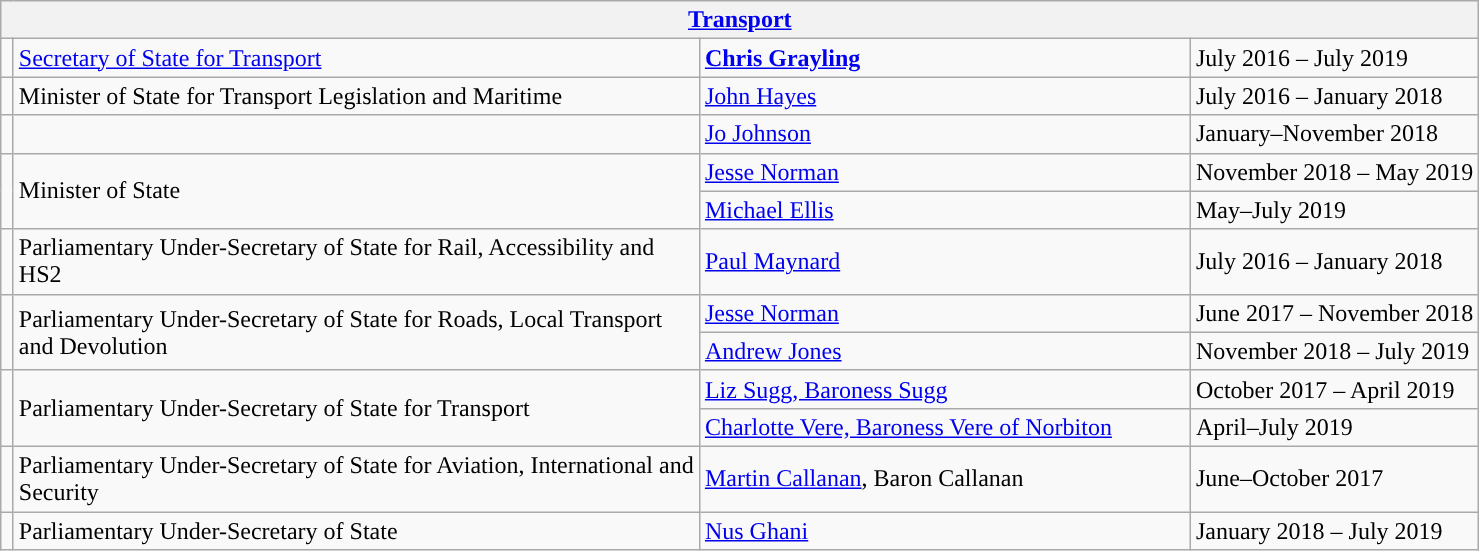<table class="wikitable">
<tr>
<th colspan="4"><a href='#'>Transport</a></th>
</tr>
<tr>
<td style="width: 1px; background: "></td>
<td style="width: 450px;"><a href='#'>Secretary of State for Transport</a></td>
<td style="width: 320px;"><strong><a href='#'>Chris Grayling</a></strong></td>
<td>July 2016 – July 2019</td>
</tr>
<tr>
<td style="width: 1px; background: "></td>
<td>Minister of State for Transport Legislation and Maritime</td>
<td><a href='#'>John Hayes</a></td>
<td>July 2016 – January 2018</td>
</tr>
<tr>
<td style="width: 1px; background: "></td>
<td></td>
<td><a href='#'>Jo Johnson</a></td>
<td>January–November 2018</td>
</tr>
<tr>
<td rowspan="2" style="width: 1px; background: "></td>
<td rowspan="2">Minister of State</td>
<td><a href='#'>Jesse Norman</a></td>
<td>November 2018 – May 2019</td>
</tr>
<tr>
<td><a href='#'>Michael Ellis</a></td>
<td>May–July 2019</td>
</tr>
<tr>
<td style="width: 1px; background: "></td>
<td>Parliamentary Under-Secretary of State for Rail, Accessibility and HS2</td>
<td><a href='#'>Paul Maynard</a></td>
<td>July 2016 – January 2018</td>
</tr>
<tr>
<td rowspan="2" style="width: 1px; background: "></td>
<td rowspan="2">Parliamentary Under-Secretary of State for Roads, Local Transport and Devolution</td>
<td><a href='#'>Jesse Norman</a></td>
<td>June 2017 – November 2018</td>
</tr>
<tr>
<td><a href='#'>Andrew Jones</a></td>
<td>November 2018 – July 2019</td>
</tr>
<tr>
<td rowspan="2" style="width: 1px; background: "></td>
<td rowspan="2">Parliamentary Under-Secretary of State for Transport</td>
<td><a href='#'>Liz Sugg, Baroness Sugg</a> <br></td>
<td>October 2017 – April 2019</td>
</tr>
<tr>
<td><a href='#'>Charlotte Vere, Baroness Vere of Norbiton</a> <br></td>
<td>April–July 2019</td>
</tr>
<tr>
<td style="width: 1px; background: "></td>
<td>Parliamentary Under-Secretary of State for Aviation, International and Security</td>
<td><a href='#'>Martin Callanan</a>, Baron Callanan</td>
<td>June–October 2017</td>
</tr>
<tr>
<td style="width: 1px; background: "></td>
<td>Parliamentary Under-Secretary of State</td>
<td><a href='#'>Nus Ghani</a> <br></td>
<td>January 2018 – July 2019</td>
</tr>
</table>
